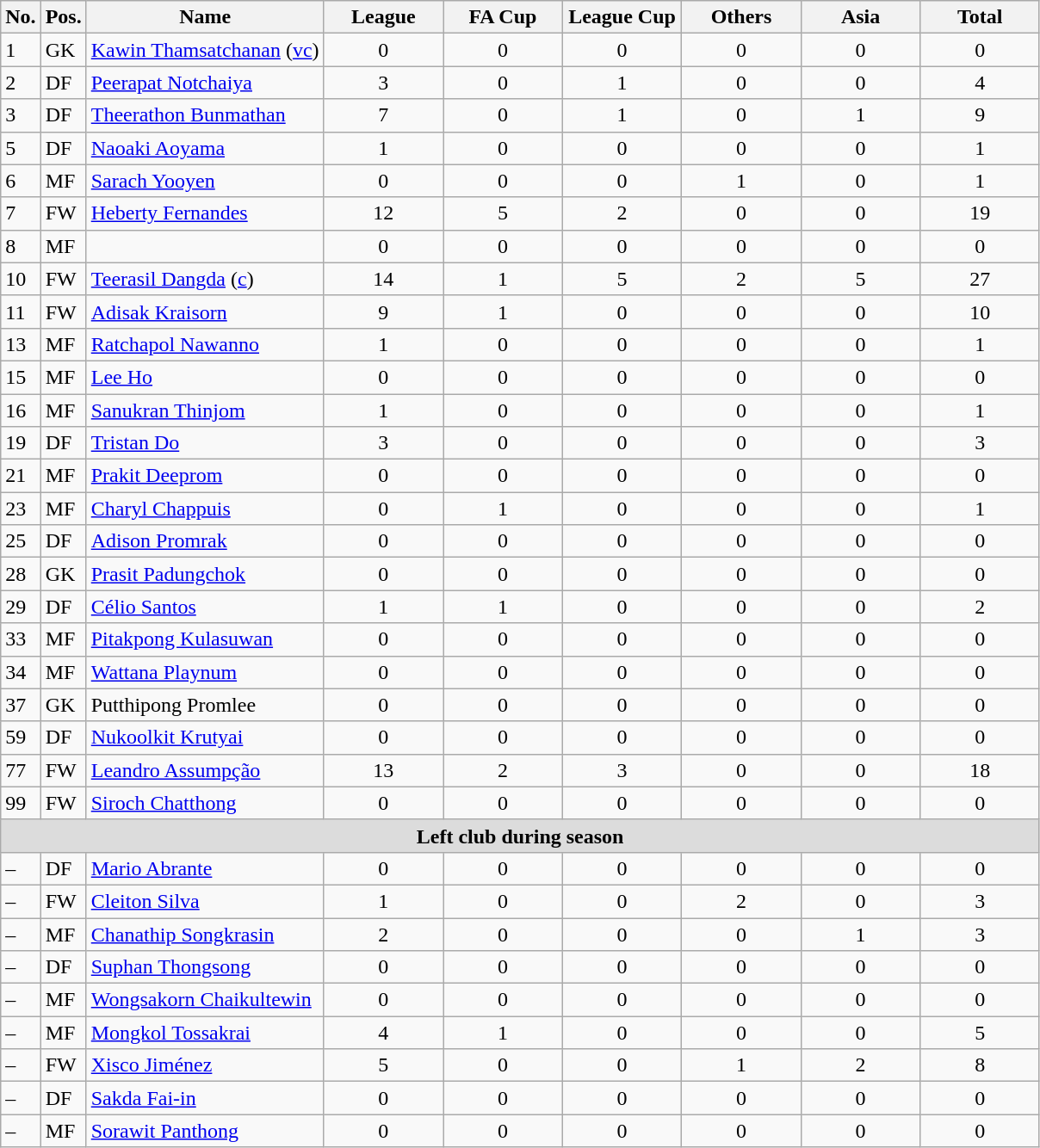<table class="wikitable" style="text-align:center">
<tr>
<th rowspan="1" valign="bottom">No.</th>
<th rowspan="1" valign="bottom">Pos.</th>
<th rowspan="1" valign="bottom">Name</th>
<th rowspan="1" width="85">League</th>
<th rowspan="1" width="85">FA Cup</th>
<th rowspan="1" width="85">League Cup</th>
<th rowspan="1" width="85">Others</th>
<th rowspan="1" width="85">Asia</th>
<th rowspan="1" width="85">Total</th>
</tr>
<tr>
<td align="left">1</td>
<td align="left">GK</td>
<td align="left"> <a href='#'>Kawin Thamsatchanan</a> (<a href='#'>vc</a>)</td>
<td>0</td>
<td>0</td>
<td>0</td>
<td>0</td>
<td>0</td>
<td>0</td>
</tr>
<tr>
<td align="left">2</td>
<td align="left">DF</td>
<td align="left"> <a href='#'>Peerapat Notchaiya</a></td>
<td>3</td>
<td>0</td>
<td>1</td>
<td>0</td>
<td>0</td>
<td>4</td>
</tr>
<tr>
<td align="left">3</td>
<td align="left">DF</td>
<td align="left"> <a href='#'>Theerathon Bunmathan</a></td>
<td>7</td>
<td>0</td>
<td>1</td>
<td>0</td>
<td>1</td>
<td>9</td>
</tr>
<tr>
<td align="left">5</td>
<td align="left">DF</td>
<td align="left"> <a href='#'>Naoaki Aoyama</a></td>
<td>1</td>
<td>0</td>
<td>0</td>
<td>0</td>
<td>0</td>
<td>1</td>
</tr>
<tr>
<td align="left">6</td>
<td align="left">MF</td>
<td align="left"> <a href='#'>Sarach Yooyen</a></td>
<td>0</td>
<td>0</td>
<td>0</td>
<td>1</td>
<td>0</td>
<td>1</td>
</tr>
<tr>
<td align="left">7</td>
<td align="left">FW</td>
<td align="left"> <a href='#'>Heberty Fernandes</a></td>
<td>12</td>
<td>5</td>
<td>2</td>
<td>0</td>
<td>0</td>
<td>19</td>
</tr>
<tr>
<td align="left">8</td>
<td align="left">MF</td>
<td align="left"></td>
<td>0</td>
<td>0</td>
<td>0</td>
<td>0</td>
<td>0</td>
<td>0</td>
</tr>
<tr>
<td align="left">10</td>
<td align="left">FW</td>
<td align="left"> <a href='#'>Teerasil Dangda</a> (<a href='#'>c</a>)</td>
<td>14</td>
<td>1</td>
<td>5</td>
<td>2</td>
<td>5</td>
<td>27</td>
</tr>
<tr>
<td align="left">11</td>
<td align="left">FW</td>
<td align="left"> <a href='#'>Adisak Kraisorn</a></td>
<td>9</td>
<td>1</td>
<td>0</td>
<td>0</td>
<td>0</td>
<td>10</td>
</tr>
<tr>
<td align="left">13</td>
<td align="left">MF</td>
<td align="left"> <a href='#'>Ratchapol Nawanno</a></td>
<td>1</td>
<td>0</td>
<td>0</td>
<td>0</td>
<td>0</td>
<td>1</td>
</tr>
<tr>
<td align="left">15</td>
<td align="left">MF</td>
<td align="left"> <a href='#'>Lee Ho</a></td>
<td>0</td>
<td>0</td>
<td>0</td>
<td>0</td>
<td>0</td>
<td>0</td>
</tr>
<tr>
<td align="left">16</td>
<td align="left">MF</td>
<td align="left"> <a href='#'>Sanukran Thinjom</a></td>
<td>1</td>
<td>0</td>
<td>0</td>
<td>0</td>
<td>0</td>
<td>1</td>
</tr>
<tr>
<td align="left">19</td>
<td align="left">DF</td>
<td align="left"> <a href='#'>Tristan Do</a></td>
<td>3</td>
<td>0</td>
<td>0</td>
<td>0</td>
<td>0</td>
<td>3</td>
</tr>
<tr>
<td align="left">21</td>
<td align="left">MF</td>
<td align="left"> <a href='#'>Prakit Deeprom</a></td>
<td>0</td>
<td>0</td>
<td>0</td>
<td>0</td>
<td>0</td>
<td>0</td>
</tr>
<tr>
<td align="left">23</td>
<td align="left">MF</td>
<td align="left"> <a href='#'>Charyl Chappuis</a></td>
<td>0</td>
<td>1</td>
<td>0</td>
<td>0</td>
<td>0</td>
<td>1</td>
</tr>
<tr>
<td align="left">25</td>
<td align="left">DF</td>
<td align="left"> <a href='#'>Adison Promrak</a></td>
<td>0</td>
<td>0</td>
<td>0</td>
<td>0</td>
<td>0</td>
<td>0</td>
</tr>
<tr>
<td align="left">28</td>
<td align="left">GK</td>
<td align="left"> <a href='#'>Prasit Padungchok</a></td>
<td>0</td>
<td>0</td>
<td>0</td>
<td>0</td>
<td>0</td>
<td>0</td>
</tr>
<tr>
<td align="left">29</td>
<td align="left">DF</td>
<td align="left"> <a href='#'>Célio Santos</a></td>
<td>1</td>
<td>1</td>
<td>0</td>
<td>0</td>
<td>0</td>
<td>2</td>
</tr>
<tr>
<td align="left">33</td>
<td align="left">MF</td>
<td align="left"> <a href='#'>Pitakpong Kulasuwan</a></td>
<td>0</td>
<td>0</td>
<td>0</td>
<td>0</td>
<td>0</td>
<td>0</td>
</tr>
<tr>
<td align="left">34</td>
<td align="left">MF</td>
<td align="left"> <a href='#'>Wattana Playnum</a></td>
<td>0</td>
<td>0</td>
<td>0</td>
<td>0</td>
<td>0</td>
<td>0</td>
</tr>
<tr>
<td align="left">37</td>
<td align="left">GK</td>
<td align="left"> Putthipong Promlee</td>
<td>0</td>
<td>0</td>
<td>0</td>
<td>0</td>
<td>0</td>
<td>0</td>
</tr>
<tr>
<td align="left">59</td>
<td align="left">DF</td>
<td align="left"> <a href='#'>Nukoolkit Krutyai</a></td>
<td>0</td>
<td>0</td>
<td>0</td>
<td>0</td>
<td>0</td>
<td>0</td>
</tr>
<tr>
<td align="left">77</td>
<td align="left">FW</td>
<td align="left"> <a href='#'>Leandro Assumpção</a></td>
<td>13</td>
<td>2</td>
<td>3</td>
<td>0</td>
<td>0</td>
<td>18</td>
</tr>
<tr>
<td align="left">99</td>
<td align="left">FW</td>
<td align="left"> <a href='#'>Siroch Chatthong</a></td>
<td>0</td>
<td>0</td>
<td>0</td>
<td>0</td>
<td>0</td>
<td>0</td>
</tr>
<tr>
<th colspan="15" style="background:#dcdcdc; text-align:center;">Left club during season</th>
</tr>
<tr>
<td align="left">–</td>
<td align="left">DF</td>
<td align="left"> <a href='#'>Mario Abrante</a></td>
<td>0</td>
<td>0</td>
<td>0</td>
<td>0</td>
<td>0</td>
<td>0</td>
</tr>
<tr>
<td align="left">–</td>
<td align="left">FW</td>
<td align="left"> <a href='#'>Cleiton Silva</a></td>
<td>1</td>
<td>0</td>
<td>0</td>
<td>2</td>
<td>0</td>
<td>3</td>
</tr>
<tr>
<td align="left">–</td>
<td align="left">MF</td>
<td align="left"> <a href='#'>Chanathip Songkrasin</a></td>
<td>2</td>
<td>0</td>
<td>0</td>
<td>0</td>
<td>1</td>
<td>3</td>
</tr>
<tr>
<td align="left">–</td>
<td align="left">DF</td>
<td align="left"> <a href='#'>Suphan Thongsong</a></td>
<td>0</td>
<td>0</td>
<td>0</td>
<td>0</td>
<td>0</td>
<td>0</td>
</tr>
<tr>
<td align="left">–</td>
<td align="left">MF</td>
<td align="left"> <a href='#'>Wongsakorn Chaikultewin</a></td>
<td>0</td>
<td>0</td>
<td>0</td>
<td>0</td>
<td>0</td>
<td>0</td>
</tr>
<tr>
<td align="left">–</td>
<td align="left">MF</td>
<td align="left"> <a href='#'>Mongkol Tossakrai</a></td>
<td>4</td>
<td>1</td>
<td>0</td>
<td>0</td>
<td>0</td>
<td>5</td>
</tr>
<tr>
<td align="left">–</td>
<td align="left">FW</td>
<td align="left"> <a href='#'>Xisco Jiménez</a></td>
<td>5</td>
<td>0</td>
<td>0</td>
<td>1</td>
<td>2</td>
<td>8</td>
</tr>
<tr>
<td align="left">–</td>
<td align="left">DF</td>
<td align="left"> <a href='#'>Sakda Fai-in</a></td>
<td>0</td>
<td>0</td>
<td>0</td>
<td>0</td>
<td>0</td>
<td>0</td>
</tr>
<tr>
<td align="left">–</td>
<td align="left">MF</td>
<td align="left"> <a href='#'>Sorawit Panthong</a></td>
<td>0</td>
<td>0</td>
<td>0</td>
<td>0</td>
<td>0</td>
<td>0</td>
</tr>
</table>
